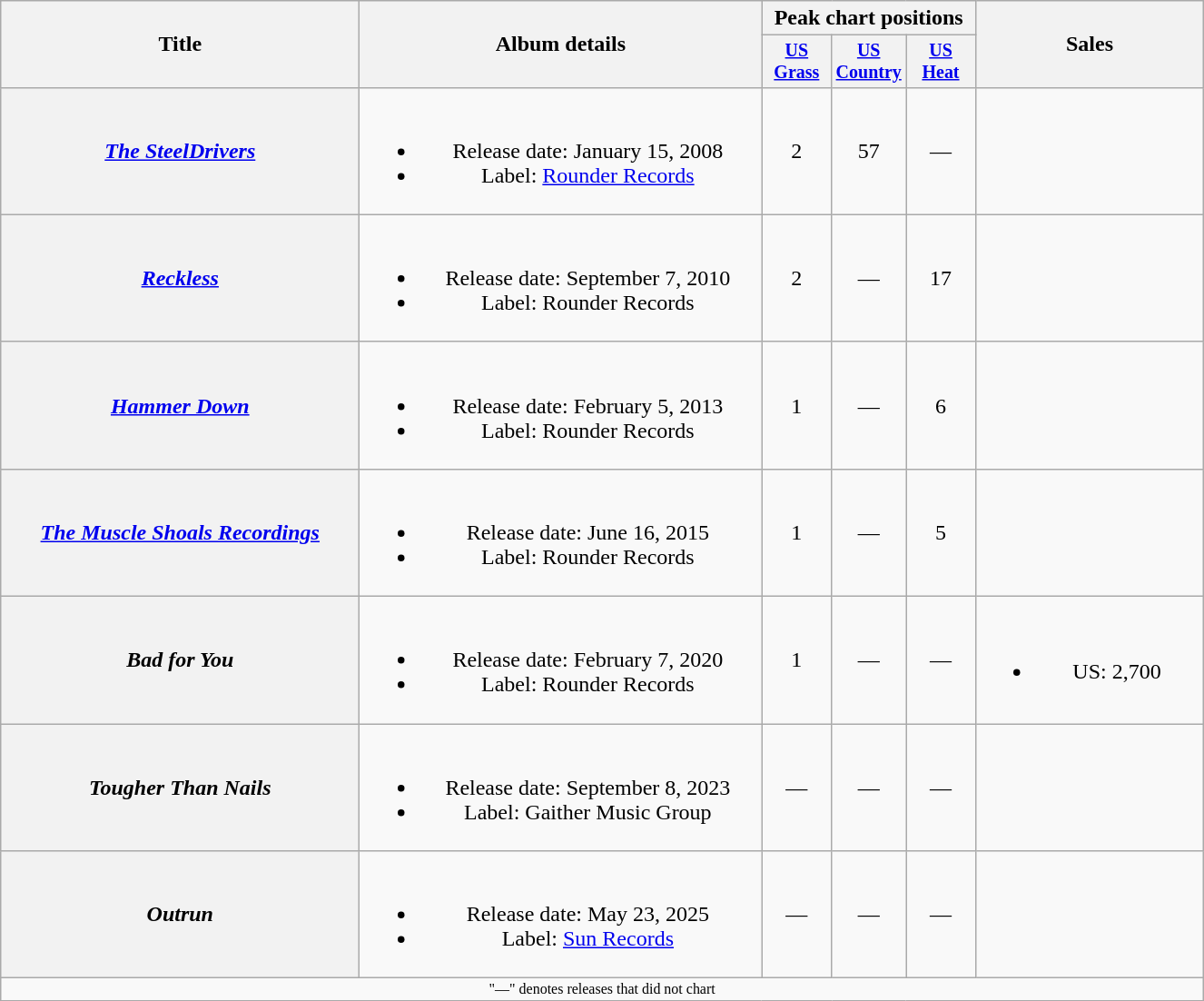<table class="wikitable plainrowheaders" style="text-align:center;">
<tr>
<th rowspan="2" style="width:16em;">Title</th>
<th rowspan="2" style="width:18em;">Album details</th>
<th colspan="3">Peak chart positions</th>
<th rowspan="2" style="width:10em;">Sales</th>
</tr>
<tr style="font-size:smaller;">
<th width="45"><a href='#'>US Grass</a><br></th>
<th width="45"><a href='#'>US Country</a><br></th>
<th width="45"><a href='#'>US Heat</a><br></th>
</tr>
<tr>
<th scope="row"><em><a href='#'>The SteelDrivers</a></em></th>
<td><br><ul><li>Release date: January 15, 2008</li><li>Label: <a href='#'>Rounder Records</a></li></ul></td>
<td>2</td>
<td>57</td>
<td>—</td>
<td></td>
</tr>
<tr>
<th scope="row"><em><a href='#'>Reckless</a></em></th>
<td><br><ul><li>Release date: September 7, 2010</li><li>Label: Rounder Records</li></ul></td>
<td>2</td>
<td>—</td>
<td>17</td>
<td></td>
</tr>
<tr>
<th scope="row"><em><a href='#'>Hammer Down</a></em></th>
<td><br><ul><li>Release date: February 5, 2013</li><li>Label: Rounder Records</li></ul></td>
<td>1</td>
<td>—</td>
<td>6</td>
<td></td>
</tr>
<tr>
<th scope="row"><em><a href='#'>The Muscle Shoals Recordings</a></em></th>
<td><br><ul><li>Release date: June 16, 2015</li><li>Label: Rounder Records</li></ul></td>
<td>1</td>
<td>—</td>
<td>5</td>
<td></td>
</tr>
<tr>
<th scope="row"><em>Bad for You</em></th>
<td><br><ul><li>Release date: February 7, 2020</li><li>Label: Rounder Records</li></ul></td>
<td>1</td>
<td>—</td>
<td>—</td>
<td><br><ul><li>US: 2,700</li></ul></td>
</tr>
<tr>
<th scope="row"><em>Tougher Than Nails</em></th>
<td><br><ul><li>Release date: September 8, 2023</li><li>Label: Gaither Music Group</li></ul></td>
<td>—</td>
<td>—</td>
<td>—</td>
<td></td>
</tr>
<tr>
<th scope="row"><em>Outrun</em></th>
<td><br><ul><li>Release date: May 23, 2025</li><li>Label: <a href='#'>Sun Records</a></li></ul></td>
<td>—</td>
<td>—</td>
<td>—</td>
<td></td>
</tr>
<tr>
<td colspan="6" style="font-size:8pt">"—" denotes releases that did not chart</td>
</tr>
</table>
